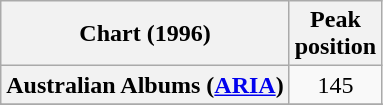<table class="wikitable sortable plainrowheaders" style="text-align:center">
<tr>
<th scope="col">Chart (1996)</th>
<th scope="col">Peak<br>position</th>
</tr>
<tr>
<th scope="row">Australian Albums (<a href='#'>ARIA</a>)</th>
<td align="center">145</td>
</tr>
<tr>
</tr>
<tr>
</tr>
<tr>
</tr>
<tr>
</tr>
<tr>
</tr>
</table>
